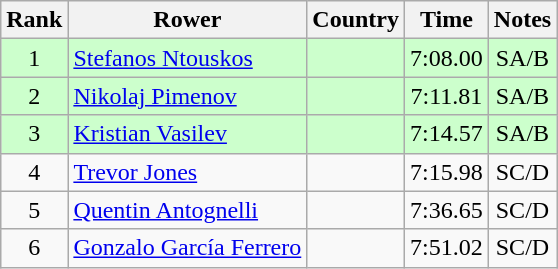<table class="wikitable" style="text-align:center">
<tr>
<th>Rank</th>
<th>Rower</th>
<th>Country</th>
<th>Time</th>
<th>Notes</th>
</tr>
<tr bgcolor=ccffcc>
<td>1</td>
<td align="left"><a href='#'>Stefanos Ntouskos</a></td>
<td align="left"></td>
<td>7:08.00</td>
<td>SA/B</td>
</tr>
<tr bgcolor=ccffcc>
<td>2</td>
<td align="left"><a href='#'>Nikolaj Pimenov</a></td>
<td align="left"></td>
<td>7:11.81</td>
<td>SA/B</td>
</tr>
<tr bgcolor=ccffcc>
<td>3</td>
<td align="left"><a href='#'>Kristian Vasilev</a></td>
<td align="left"></td>
<td>7:14.57</td>
<td>SA/B</td>
</tr>
<tr>
<td>4</td>
<td align="left"><a href='#'>Trevor Jones</a></td>
<td align="left"></td>
<td>7:15.98</td>
<td>SC/D</td>
</tr>
<tr>
<td>5</td>
<td align="left"><a href='#'>Quentin Antognelli</a></td>
<td align="left"></td>
<td>7:36.65</td>
<td>SC/D</td>
</tr>
<tr>
<td>6</td>
<td align="left"><a href='#'>Gonzalo García Ferrero</a></td>
<td align="left"></td>
<td>7:51.02</td>
<td>SC/D</td>
</tr>
</table>
